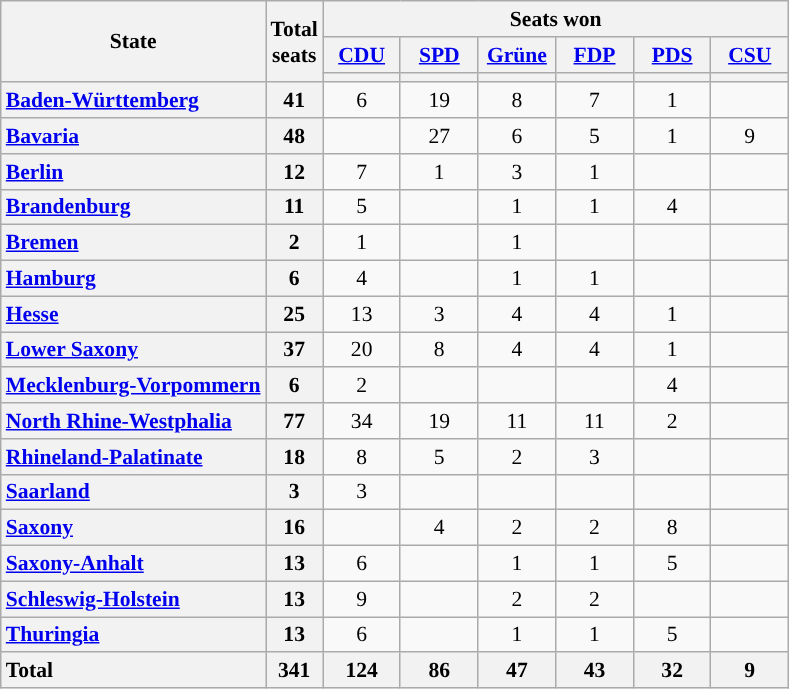<table class="wikitable" style="text-align:center; font-size: 0.9em;">
<tr>
<th rowspan="3">State</th>
<th rowspan="3">Total<br>seats</th>
<th colspan="6">Seats won</th>
</tr>
<tr>
<th class="unsortable" style="width:45px;"><a href='#'>CDU</a></th>
<th class="unsortable" style="width:45px;"><a href='#'>SPD</a></th>
<th class="unsortable" style="width:45px;"><a href='#'>Grüne</a></th>
<th class="unsortable" style="width:45px;"><a href='#'>FDP</a></th>
<th class="unsortable" style="width:45px;"><a href='#'>PDS</a></th>
<th class="unsortable" style="width:45px;"><a href='#'>CSU</a></th>
</tr>
<tr>
<th style="background:"></th>
<th style="background:"></th>
<th style="background:"></th>
<th style="background:"></th>
<th style="background:"></th>
<th style="background:"></th>
</tr>
<tr>
<th style="text-align: left;"><a href='#'>Baden-Württemberg</a></th>
<th>41</th>
<td>6</td>
<td>19</td>
<td>8</td>
<td>7</td>
<td>1</td>
<td></td>
</tr>
<tr>
<th style="text-align: left;"><a href='#'>Bavaria</a></th>
<th>48</th>
<td></td>
<td>27</td>
<td>6</td>
<td>5</td>
<td>1</td>
<td>9</td>
</tr>
<tr>
<th style="text-align: left;"><a href='#'>Berlin</a></th>
<th>12</th>
<td>7</td>
<td>1</td>
<td>3</td>
<td>1</td>
<td></td>
<td></td>
</tr>
<tr>
<th style="text-align: left;"><a href='#'>Brandenburg</a></th>
<th>11</th>
<td>5</td>
<td></td>
<td>1</td>
<td>1</td>
<td>4</td>
<td></td>
</tr>
<tr>
<th style="text-align: left;"><a href='#'>Bremen</a></th>
<th>2</th>
<td>1</td>
<td></td>
<td>1</td>
<td></td>
<td></td>
<td></td>
</tr>
<tr>
<th style="text-align: left;"><a href='#'>Hamburg</a></th>
<th>6</th>
<td>4</td>
<td></td>
<td>1</td>
<td>1</td>
<td></td>
<td></td>
</tr>
<tr>
<th style="text-align: left;"><a href='#'>Hesse</a></th>
<th>25</th>
<td>13</td>
<td>3</td>
<td>4</td>
<td>4</td>
<td>1</td>
<td></td>
</tr>
<tr>
<th style="text-align: left;"><a href='#'>Lower Saxony</a></th>
<th>37</th>
<td>20</td>
<td>8</td>
<td>4</td>
<td>4</td>
<td>1</td>
<td></td>
</tr>
<tr>
<th style="text-align: left;"><a href='#'>Mecklenburg-Vorpommern</a></th>
<th>6</th>
<td>2</td>
<td></td>
<td></td>
<td></td>
<td>4</td>
<td></td>
</tr>
<tr>
<th style="text-align: left;"><a href='#'>North Rhine-Westphalia</a></th>
<th>77</th>
<td>34</td>
<td>19</td>
<td>11</td>
<td>11</td>
<td>2</td>
<td></td>
</tr>
<tr class="sortbottom">
<th style="text-align: left;"><a href='#'>Rhineland-Palatinate</a></th>
<th>18</th>
<td>8</td>
<td>5</td>
<td>2</td>
<td>3</td>
<td></td>
<td></td>
</tr>
<tr>
<th style="text-align: left;"><a href='#'>Saarland</a></th>
<th>3</th>
<td>3</td>
<td></td>
<td></td>
<td></td>
<td></td>
<td></td>
</tr>
<tr>
<th style="text-align: left;"><a href='#'>Saxony</a></th>
<th>16</th>
<td></td>
<td>4</td>
<td>2</td>
<td>2</td>
<td>8</td>
<td></td>
</tr>
<tr>
<th style="text-align: left;"><a href='#'>Saxony-Anhalt</a></th>
<th>13</th>
<td>6</td>
<td></td>
<td>1</td>
<td>1</td>
<td>5</td>
<td></td>
</tr>
<tr>
<th style="text-align: left;"><a href='#'>Schleswig-Holstein</a></th>
<th>13</th>
<td>9</td>
<td></td>
<td>2</td>
<td>2</td>
<td></td>
<td></td>
</tr>
<tr>
<th style="text-align: left;"><a href='#'>Thuringia</a></th>
<th>13</th>
<td>6</td>
<td></td>
<td>1</td>
<td>1</td>
<td>5</td>
<td></td>
</tr>
<tr>
<th style="text-align: left;">Total</th>
<th>341</th>
<th>124</th>
<th>86</th>
<th>47</th>
<th>43</th>
<th>32</th>
<th>9</th>
</tr>
</table>
